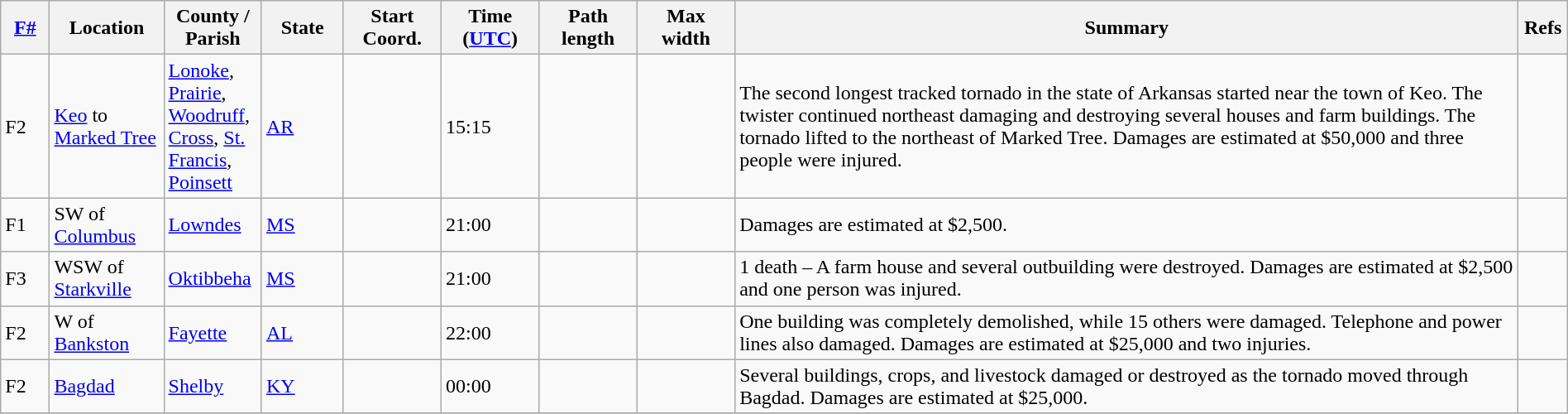<table class="wikitable sortable" style="width:100%;">
<tr>
<th scope="col"  style="width:3%; text-align:center;"><a href='#'>F#</a></th>
<th scope="col"  style="width:7%; text-align:center;" class="unsortable">Location</th>
<th scope="col"  style="width:6%; text-align:center;" class="unsortable">County / Parish</th>
<th scope="col"  style="width:5%; text-align:center;">State</th>
<th scope="col"  style="width:6%; text-align:center;">Start Coord.</th>
<th scope="col"  style="width:6%; text-align:center;">Time (<a href='#'>UTC</a>)</th>
<th scope="col"  style="width:6%; text-align:center;">Path length</th>
<th scope="col"  style="width:6%; text-align:center;">Max width</th>
<th scope="col" class="unsortable" style="width:48%; text-align:center;">Summary</th>
<th scope="col" class="unsortable" style="width:3%; text-align:center;">Refs</th>
</tr>
<tr>
<td bgcolor=>F2</td>
<td><a href='#'>Keo</a> to <a href='#'>Marked Tree</a></td>
<td><a href='#'>Lonoke</a>, <a href='#'>Prairie</a>, <a href='#'>Woodruff</a>, <a href='#'>Cross</a>, <a href='#'>St. Francis</a>, <a href='#'>Poinsett</a></td>
<td><a href='#'>AR</a></td>
<td></td>
<td>15:15</td>
<td></td>
<td></td>
<td>The second longest tracked tornado in the state of Arkansas started near the town of Keo. The twister continued northeast damaging and destroying several houses and farm buildings. The tornado lifted to the northeast of Marked Tree. Damages are estimated at $50,000 and three people were injured.</td>
<td></td>
</tr>
<tr>
<td bgcolor=>F1</td>
<td>SW of <a href='#'>Columbus</a></td>
<td><a href='#'>Lowndes</a></td>
<td><a href='#'>MS</a></td>
<td></td>
<td>21:00</td>
<td></td>
<td></td>
<td>Damages are estimated at $2,500.</td>
<td></td>
</tr>
<tr>
<td bgcolor=>F3</td>
<td>WSW of <a href='#'>Starkville</a></td>
<td><a href='#'>Oktibbeha</a></td>
<td><a href='#'>MS</a></td>
<td></td>
<td>21:00</td>
<td></td>
<td></td>
<td>1 death – A farm house and several outbuilding were destroyed. Damages are estimated at $2,500 and one person was injured.</td>
<td></td>
</tr>
<tr>
<td bgcolor=>F2</td>
<td>W of <a href='#'>Bankston</a></td>
<td><a href='#'>Fayette</a></td>
<td><a href='#'>AL</a></td>
<td></td>
<td>22:00</td>
<td></td>
<td></td>
<td>One building was completely demolished, while 15 others were damaged. Telephone and power lines also damaged. Damages are estimated at $25,000 and two injuries.</td>
<td></td>
</tr>
<tr>
<td bgcolor=>F2</td>
<td><a href='#'>Bagdad</a></td>
<td><a href='#'>Shelby</a></td>
<td><a href='#'>KY</a></td>
<td></td>
<td>00:00</td>
<td></td>
<td></td>
<td>Several buildings, crops, and livestock damaged or destroyed as the tornado moved through Bagdad. Damages are estimated at $25,000.</td>
<td></td>
</tr>
<tr>
</tr>
</table>
